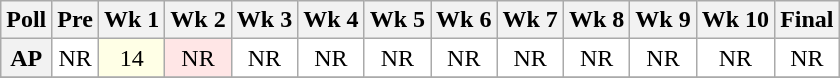<table class="wikitable" style="white-space:nowrap;">
<tr>
<th>Poll</th>
<th>Pre</th>
<th>Wk 1</th>
<th>Wk 2</th>
<th>Wk 3</th>
<th>Wk 4</th>
<th>Wk 5</th>
<th>Wk 6</th>
<th>Wk 7</th>
<th>Wk 8</th>
<th>Wk 9</th>
<th>Wk 10</th>
<th>Final</th>
</tr>
<tr style="text-align:center;">
<th>AP</th>
<td style="background:#FFF;">NR</td>
<td style="background:#FFFFE6;">14</td>
<td style="background:#FFE6E6;">NR</td>
<td style="background:#FFF;">NR</td>
<td style="background:#FFF;">NR</td>
<td style="background:#FFF;">NR</td>
<td style="background:#FFF;">NR</td>
<td style="background:#FFF;">NR</td>
<td style="background:#FFF;">NR</td>
<td style="background:#FFF;">NR</td>
<td style="background:#FFF;">NR</td>
<td style="background:#FFF;">NR</td>
</tr>
<tr style="text-align:center;">
</tr>
</table>
